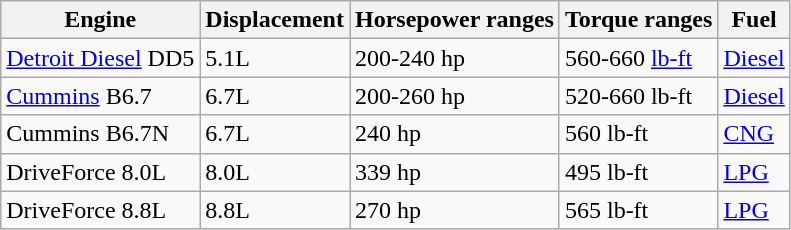<table class="wikitable" border="1">
<tr>
<th>Engine</th>
<th>Displacement</th>
<th>Horsepower ranges</th>
<th>Torque ranges</th>
<th>Fuel</th>
</tr>
<tr>
<td><a href='#'>Detroit Diesel</a> DD5</td>
<td>5.1L</td>
<td>200-240 hp</td>
<td>560-660 <a href='#'>lb-ft</a></td>
<td><a href='#'>Diesel</a></td>
</tr>
<tr>
<td><a href='#'>Cummins</a> B6.7</td>
<td>6.7L</td>
<td>200-260 hp</td>
<td>520-660 lb-ft</td>
<td><a href='#'>Diesel</a></td>
</tr>
<tr>
<td>Cummins B6.7N</td>
<td>6.7L</td>
<td>240 hp</td>
<td>560 lb-ft</td>
<td><a href='#'>CNG</a></td>
</tr>
<tr>
<td>DriveForce 8.0L</td>
<td>8.0L</td>
<td>339 hp</td>
<td>495 lb-ft</td>
<td><a href='#'>LPG</a></td>
</tr>
<tr>
<td>DriveForce 8.8L</td>
<td>8.8L</td>
<td>270 hp</td>
<td>565 lb-ft</td>
<td><a href='#'>LPG</a></td>
</tr>
</table>
